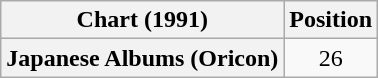<table class="wikitable plainrowheaders" style="text-align:center">
<tr>
<th scope="col">Chart (1991)</th>
<th scope="col">Position</th>
</tr>
<tr>
<th scope="row">Japanese Albums (Oricon)</th>
<td>26</td>
</tr>
</table>
